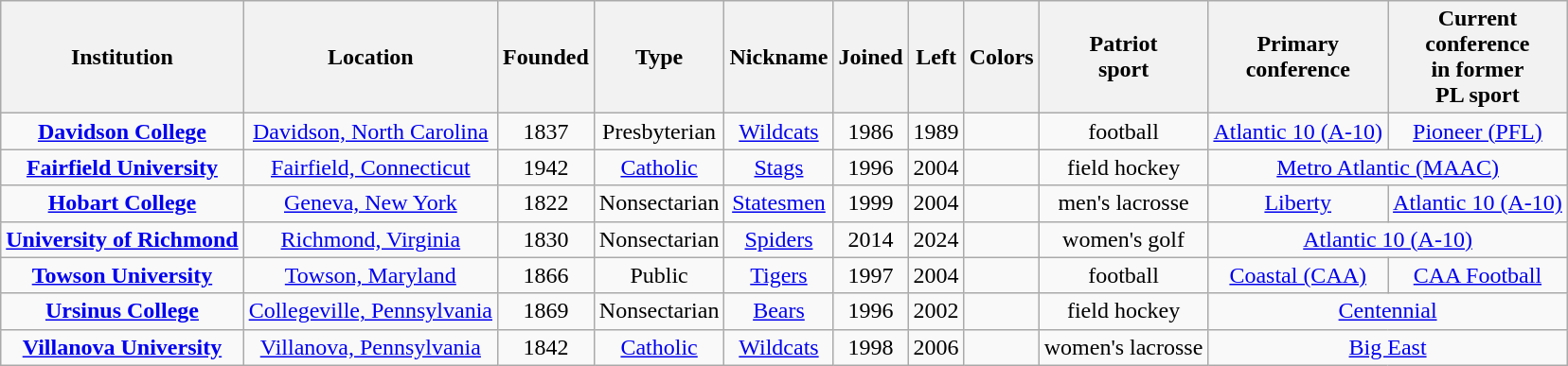<table class="wikitable sortable" style="text-align:center;">
<tr>
<th>Institution</th>
<th>Location</th>
<th>Founded</th>
<th>Type</th>
<th>Nickname</th>
<th>Joined</th>
<th>Left</th>
<th class="unsortable">Colors</th>
<th>Patriot<br>sport</th>
<th>Primary<br>conference</th>
<th>Current<br>conference<br>in former<br>PL sport</th>
</tr>
<tr>
<td><strong><a href='#'>Davidson College</a></strong></td>
<td><a href='#'>Davidson, North Carolina</a></td>
<td>1837</td>
<td>Presbyterian<br></td>
<td><a href='#'>Wildcats</a></td>
<td>1986</td>
<td>1989</td>
<td></td>
<td>football</td>
<td><a href='#'>Atlantic 10 (A-10)</a></td>
<td><a href='#'>Pioneer (PFL)</a></td>
</tr>
<tr>
<td><strong><a href='#'>Fairfield University</a></strong></td>
<td><a href='#'>Fairfield, Connecticut</a></td>
<td>1942</td>
<td><a href='#'>Catholic</a><br></td>
<td><a href='#'>Stags</a></td>
<td>1996</td>
<td>2004</td>
<td></td>
<td>field hockey</td>
<td colspan=2><a href='#'>Metro Atlantic (MAAC)</a></td>
</tr>
<tr>
<td><strong><a href='#'>Hobart College</a></strong></td>
<td><a href='#'>Geneva, New York</a></td>
<td>1822</td>
<td>Nonsectarian</td>
<td><a href='#'>Statesmen</a></td>
<td>1999</td>
<td>2004</td>
<td></td>
<td>men's lacrosse</td>
<td><a href='#'>Liberty</a></td>
<td><a href='#'>Atlantic 10 (A-10)</a></td>
</tr>
<tr>
<td><strong><a href='#'>University of Richmond</a></strong></td>
<td><a href='#'>Richmond, Virginia</a></td>
<td>1830</td>
<td>Nonsectarian</td>
<td><a href='#'>Spiders</a></td>
<td>2014</td>
<td>2024</td>
<td></td>
<td>women's golf</td>
<td colspan=2><a href='#'>Atlantic 10 (A-10)</a></td>
</tr>
<tr>
<td><strong><a href='#'>Towson University</a></strong></td>
<td><a href='#'>Towson, Maryland</a></td>
<td>1866</td>
<td>Public</td>
<td><a href='#'>Tigers</a></td>
<td>1997</td>
<td>2004</td>
<td></td>
<td>football</td>
<td><a href='#'>Coastal (CAA)</a></td>
<td><a href='#'>CAA Football</a></td>
</tr>
<tr>
<td><strong><a href='#'>Ursinus College</a></strong></td>
<td><a href='#'>Collegeville, Pennsylvania</a></td>
<td>1869</td>
<td>Nonsectarian</td>
<td><a href='#'>Bears</a></td>
<td>1996</td>
<td>2002</td>
<td>  </td>
<td>field hockey</td>
<td colspan=2><a href='#'>Centennial</a></td>
</tr>
<tr>
<td><strong><a href='#'>Villanova University</a></strong></td>
<td><a href='#'>Villanova, Pennsylvania</a></td>
<td>1842</td>
<td><a href='#'>Catholic</a><br></td>
<td><a href='#'>Wildcats</a></td>
<td>1998</td>
<td>2006</td>
<td></td>
<td>women's lacrosse</td>
<td colspan=2><a href='#'>Big East</a></td>
</tr>
</table>
